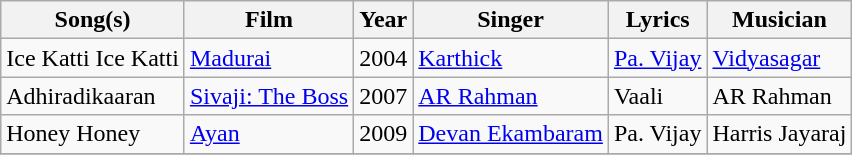<table class="wikitable sortable">
<tr>
<th>Song(s)</th>
<th>Film</th>
<th>Year</th>
<th>Singer</th>
<th>Lyrics</th>
<th>Musician</th>
</tr>
<tr>
<td>Ice Katti Ice Katti</td>
<td><a href='#'>Madurai</a></td>
<td>2004</td>
<td><a href='#'> Karthick</a></td>
<td><a href='#'>Pa. Vijay</a></td>
<td><a href='#'>Vidyasagar</a></td>
</tr>
<tr>
<td>Adhiradikaaran</td>
<td><a href='#'>Sivaji: The Boss</a></td>
<td>2007</td>
<td><a href='#'>AR Rahman</a></td>
<td>Vaali</td>
<td>AR Rahman</td>
</tr>
<tr>
<td>Honey Honey</td>
<td><a href='#'>Ayan</a></td>
<td>2009</td>
<td><a href='#'>Devan Ekambaram</a></td>
<td>Pa. Vijay</td>
<td>Harris Jayaraj</td>
</tr>
<tr>
</tr>
</table>
